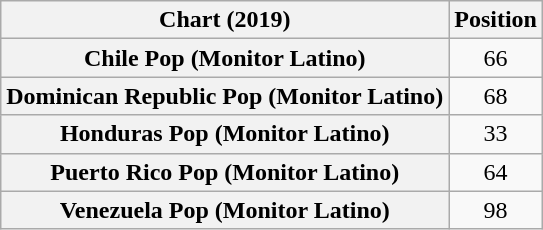<table class="wikitable plainrowheaders sortable" style="text-align:center">
<tr>
<th scope="col">Chart (2019)</th>
<th scope="col">Position</th>
</tr>
<tr>
<th scope="row">Chile Pop (Monitor Latino)</th>
<td>66</td>
</tr>
<tr>
<th scope="row">Dominican Republic Pop (Monitor Latino)</th>
<td>68</td>
</tr>
<tr>
<th scope="row">Honduras Pop (Monitor Latino)</th>
<td>33</td>
</tr>
<tr>
<th scope="row">Puerto Rico Pop (Monitor Latino)</th>
<td>64</td>
</tr>
<tr>
<th scope="row">Venezuela Pop (Monitor Latino)</th>
<td>98</td>
</tr>
</table>
